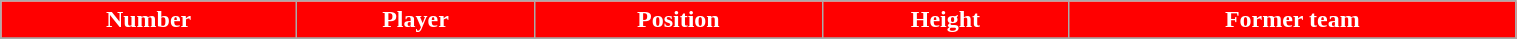<table class="wikitable" width="80%">
<tr align="center"  style=" background:red;color:white;">
<td><strong>Number</strong></td>
<td><strong>Player</strong></td>
<td><strong>Position</strong></td>
<td><strong>Height</strong></td>
<td><strong>Former team</strong></td>
</tr>
<tr align="center" bgcolor="">
</tr>
</table>
